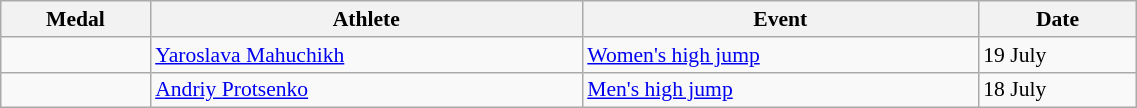<table class="wikitable" style="font-size:90%" width=60%>
<tr>
<th>Medal</th>
<th>Athlete</th>
<th>Event</th>
<th>Date</th>
</tr>
<tr>
<td></td>
<td><a href='#'>Yaroslava Mahuchikh</a></td>
<td><a href='#'>Women's high jump</a></td>
<td>19 July</td>
</tr>
<tr>
<td></td>
<td><a href='#'>Andriy Protsenko</a></td>
<td><a href='#'>Men's high jump</a></td>
<td>18 July</td>
</tr>
</table>
